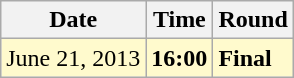<table class="wikitable">
<tr>
<th>Date</th>
<th>Time</th>
<th>Round</th>
</tr>
<tr style=background:lemonchiffon>
<td>June 21, 2013</td>
<td><strong>16:00</strong></td>
<td><strong>Final</strong></td>
</tr>
</table>
